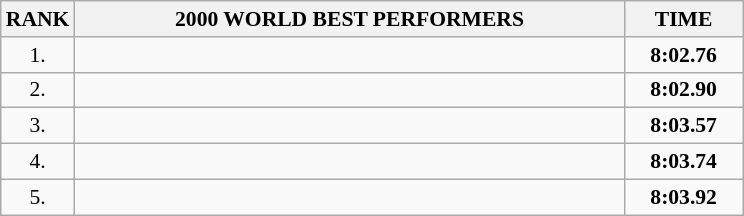<table class="wikitable" style="border-collapse: collapse; font-size: 90%;">
<tr>
<th>RANK</th>
<th align="center" style="width: 25em">2000 WORLD BEST PERFORMERS</th>
<th align="center" style="width: 5em">TIME</th>
</tr>
<tr>
<td align="center">1.</td>
<td></td>
<td align="center"><strong>8:02.76</strong></td>
</tr>
<tr>
<td align="center">2.</td>
<td></td>
<td align="center"><strong>8:02.90</strong></td>
</tr>
<tr>
<td align="center">3.</td>
<td></td>
<td align="center"><strong>8:03.57</strong></td>
</tr>
<tr>
<td align="center">4.</td>
<td></td>
<td align="center"><strong>8:03.74</strong></td>
</tr>
<tr>
<td align="center">5.</td>
<td></td>
<td align="center"><strong>8:03.92</strong></td>
</tr>
</table>
